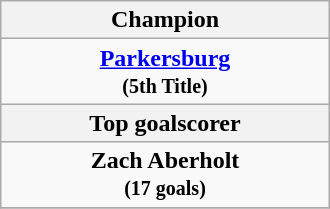<table class="wikitable" style="margin: 0 auto; width: 220px;">
<tr>
<th>Champion</th>
</tr>
<tr>
<td align="center"><strong><a href='#'>Parkersburg</a></strong><br><small><strong>(5th Title)</strong></small></td>
</tr>
<tr>
<th>Top goalscorer</th>
</tr>
<tr>
<td align="center"><strong> Zach Aberholt </strong><br><small><strong>(17 goals)</strong></small></td>
</tr>
<tr>
</tr>
</table>
